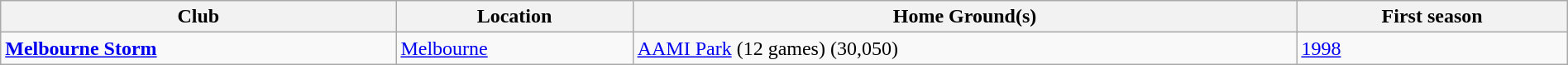<table class="wikitable sortable" style="width:100%;">
<tr>
<th>Club</th>
<th>Location</th>
<th>Home Ground(s)</th>
<th>First season</th>
</tr>
<tr>
<td> <strong><a href='#'>Melbourne Storm</a></strong></td>
<td><a href='#'>Melbourne</a></td>
<td><a href='#'>AAMI Park</a> (12 games) (30,050)</td>
<td><a href='#'>1998</a></td>
</tr>
</table>
